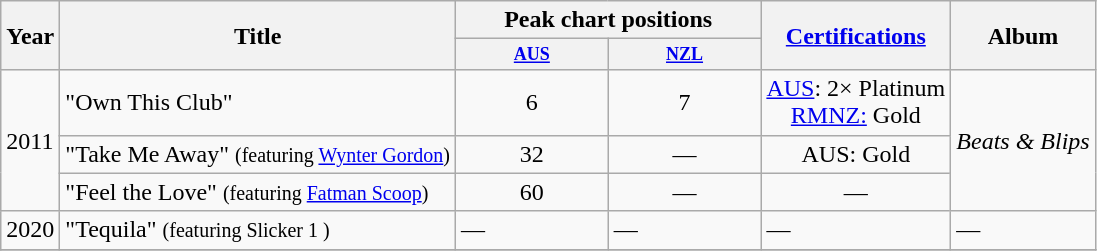<table class="wikitable" border="1">
<tr>
<th rowspan="2">Year</th>
<th rowspan="2">Title</th>
<th colspan="2">Peak chart positions</th>
<th rowspan="2"><a href='#'>Certifications</a></th>
<th rowspan="2">Album</th>
</tr>
<tr>
<th style="width:8em;font-size:75%"><a href='#'>AUS</a></th>
<th style="width:8em;font-size:75%"><a href='#'>NZL</a></th>
</tr>
<tr>
<td rowspan="3">2011</td>
<td>"Own This Club"</td>
<td style="text-align:center;">6</td>
<td style="text-align:center;">7</td>
<td style="text-align:center;"><a href='#'>AUS</a>: 2× Platinum<br><a href='#'>RMNZ:</a> Gold</td>
<td style="text-align:left;" rowspan="3"><em>Beats & Blips</em></td>
</tr>
<tr>
<td>"Take Me Away" <small>(featuring <a href='#'>Wynter Gordon</a>)</small></td>
<td style="text-align:center;">32</td>
<td style="text-align:center;">—</td>
<td style="text-align:center;">AUS: Gold</td>
</tr>
<tr>
<td>"Feel the Love" <small>(featuring <a href='#'>Fatman Scoop</a>)</small></td>
<td style="text-align:center;">60</td>
<td style="text-align:center;">—</td>
<td style="text-align:center;">—</td>
</tr>
<tr>
<td>2020</td>
<td>"Tequila" <small>(featuring Slicker 1 )</small></td>
<td>—</td>
<td>—</td>
<td>—</td>
<td>—</td>
</tr>
<tr>
</tr>
</table>
